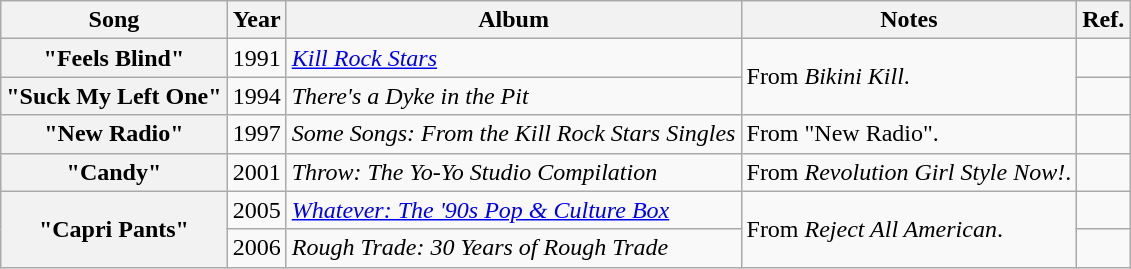<table class="wikitable plainrowheaders" style="text-align:left">
<tr>
<th scope="col">Song</th>
<th scope="col">Year</th>
<th scope="col">Album</th>
<th scope="col">Notes</th>
<th scope="col">Ref.</th>
</tr>
<tr>
<th scope="row">"Feels Blind"</th>
<td>1991</td>
<td><em><a href='#'>Kill Rock Stars</a></em></td>
<td rowspan="2">From <em>Bikini Kill</em>.</td>
<td style="text-align:center"></td>
</tr>
<tr>
<th scope="row">"Suck My Left One"</th>
<td>1994</td>
<td><em>There's a Dyke in the Pit</em></td>
<td style="text-align:center"></td>
</tr>
<tr>
<th scope="row">"New Radio"</th>
<td>1997</td>
<td><em>Some Songs: From the Kill Rock Stars Singles</em></td>
<td>From "New Radio".</td>
<td style="text-align:center"></td>
</tr>
<tr>
<th scope="row">"Candy"</th>
<td>2001</td>
<td><em>Throw: The Yo-Yo Studio Compilation</em></td>
<td>From <em>Revolution Girl Style Now!</em>.</td>
<td style="text-align:center"></td>
</tr>
<tr>
<th scope="row" rowspan="2">"Capri Pants"</th>
<td>2005</td>
<td><em><a href='#'>Whatever: The '90s Pop & Culture Box</a></em></td>
<td rowspan="2">From <em>Reject All American</em>.</td>
<td style="text-align:center"></td>
</tr>
<tr>
<td>2006</td>
<td><em>Rough Trade: 30 Years of Rough Trade</em></td>
<td style="text-align:center"></td>
</tr>
</table>
